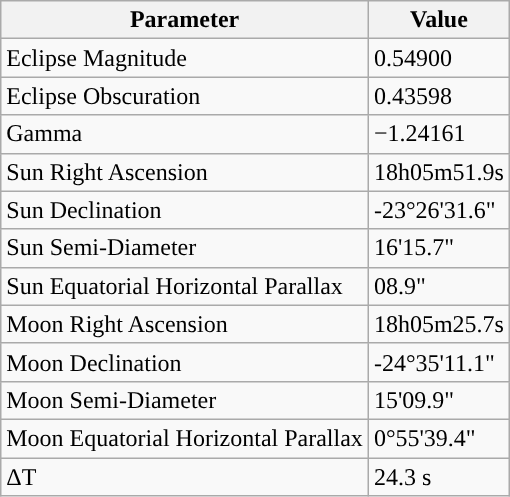<table class="wikitable">
<tr>
<th>Parameter</th>
<th>Value</th>
</tr>
<tr>
<td>Eclipse Magnitude</td>
<td>0.54900</td>
</tr>
<tr>
<td>Eclipse Obscuration</td>
<td>0.43598</td>
</tr>
<tr>
<td>Gamma</td>
<td>−1.24161</td>
</tr>
<tr>
<td>Sun Right Ascension</td>
<td>18h05m51.9s</td>
</tr>
<tr>
<td>Sun Declination</td>
<td>-23°26'31.6"</td>
</tr>
<tr>
<td>Sun Semi-Diameter</td>
<td>16'15.7"</td>
</tr>
<tr>
<td>Sun Equatorial Horizontal Parallax</td>
<td>08.9"</td>
</tr>
<tr>
<td>Moon Right Ascension</td>
<td>18h05m25.7s</td>
</tr>
<tr>
<td>Moon Declination</td>
<td>-24°35'11.1"</td>
</tr>
<tr>
<td>Moon Semi-Diameter</td>
<td>15'09.9"</td>
</tr>
<tr>
<td>Moon Equatorial Horizontal Parallax</td>
<td>0°55'39.4"</td>
</tr>
<tr>
<td>ΔT</td>
<td>24.3 s</td>
</tr>
</table>
